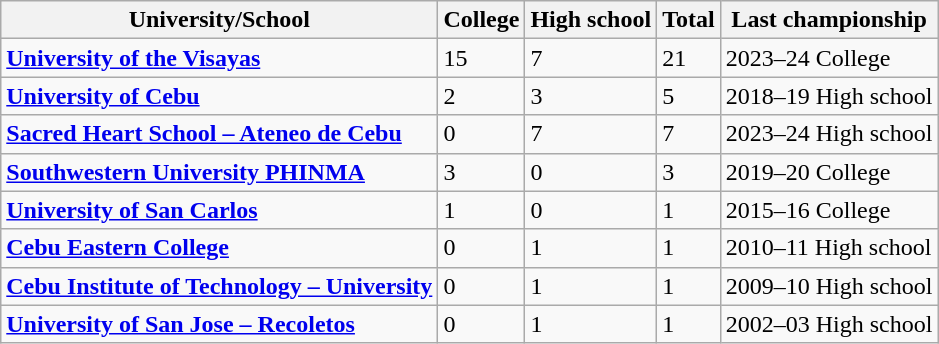<table class="wikitable sortable">
<tr>
<th>University/School</th>
<th>College</th>
<th>High school</th>
<th>Total</th>
<th>Last championship</th>
</tr>
<tr>
<td align=left> <strong><a href='#'>University of the Visayas</a></strong></td>
<td>15</td>
<td>7</td>
<td>21</td>
<td>2023–24 College</td>
</tr>
<tr>
<td align=left> <strong><a href='#'>University of Cebu</a></strong></td>
<td>2</td>
<td>3</td>
<td>5</td>
<td>2018–19 High school</td>
</tr>
<tr>
<td align=left> <strong><a href='#'>Sacred Heart School – Ateneo de Cebu</a></strong></td>
<td>0</td>
<td>7</td>
<td>7</td>
<td>2023–24 High school</td>
</tr>
<tr>
<td align=left> <strong><a href='#'>Southwestern University PHINMA</a></strong></td>
<td>3</td>
<td>0</td>
<td>3</td>
<td>2019–20 College</td>
</tr>
<tr>
<td align=left> <strong><a href='#'>University of San Carlos</a></strong></td>
<td>1</td>
<td>0</td>
<td>1</td>
<td>2015–16 College</td>
</tr>
<tr>
<td align=left> <strong><a href='#'>Cebu Eastern College</a></strong></td>
<td>0</td>
<td>1</td>
<td>1</td>
<td>2010–11 High school</td>
</tr>
<tr>
<td align=left> <strong><a href='#'>Cebu Institute of Technology – University</a></strong></td>
<td>0</td>
<td>1</td>
<td>1</td>
<td>2009–10 High school</td>
</tr>
<tr>
<td align=left> <strong><a href='#'>University of San Jose – Recoletos</a></strong></td>
<td>0</td>
<td>1</td>
<td>1</td>
<td>2002–03 High school</td>
</tr>
</table>
